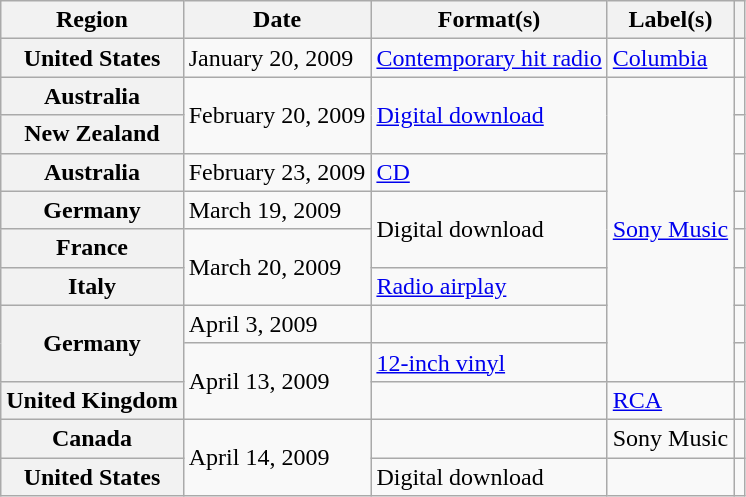<table class="wikitable plainrowheaders">
<tr>
<th scope="col">Region</th>
<th scope="col">Date</th>
<th scope="col">Format(s)</th>
<th scope="col">Label(s)</th>
<th scope="col"></th>
</tr>
<tr>
<th scope="row">United States</th>
<td>January 20, 2009</td>
<td><a href='#'>Contemporary hit radio</a></td>
<td><a href='#'>Columbia</a></td>
<td align="center"></td>
</tr>
<tr>
<th scope="row">Australia</th>
<td rowspan="2">February 20, 2009</td>
<td rowspan="2"><a href='#'>Digital download</a></td>
<td rowspan="8"><a href='#'>Sony Music</a></td>
<td align="center"></td>
</tr>
<tr>
<th scope="row">New Zealand</th>
<td align="center"></td>
</tr>
<tr>
<th scope="row">Australia</th>
<td>February 23, 2009</td>
<td><a href='#'>CD</a></td>
<td></td>
</tr>
<tr>
<th scope="row">Germany</th>
<td>March 19, 2009</td>
<td rowspan="2">Digital download</td>
<td align="center"></td>
</tr>
<tr>
<th scope="row">France</th>
<td rowspan="2">March 20, 2009</td>
<td align="center"></td>
</tr>
<tr>
<th scope="row">Italy</th>
<td><a href='#'>Radio airplay</a></td>
<td align="center"></td>
</tr>
<tr>
<th scope="row" rowspan="2">Germany</th>
<td>April 3, 2009</td>
<td></td>
<td align="center"></td>
</tr>
<tr>
<td rowspan="2">April 13, 2009</td>
<td><a href='#'>12-inch vinyl</a></td>
<td align="center"></td>
</tr>
<tr>
<th scope="row">United Kingdom</th>
<td></td>
<td><a href='#'>RCA</a></td>
<td align="center"></td>
</tr>
<tr>
<th scope="row">Canada</th>
<td rowspan="2">April 14, 2009</td>
<td></td>
<td>Sony Music</td>
<td align="center"></td>
</tr>
<tr>
<th scope="row">United States</th>
<td>Digital download </td>
<td></td>
<td align="center"></td>
</tr>
</table>
